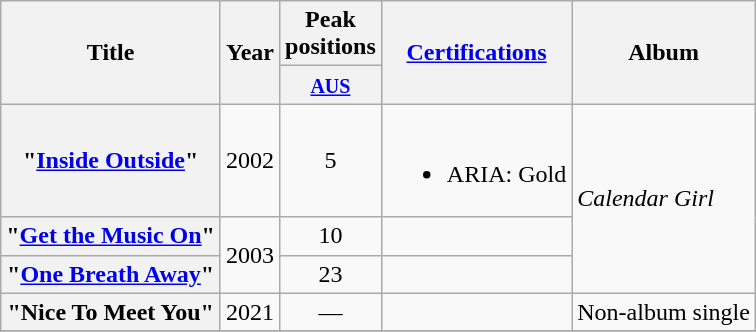<table class="wikitable plainrowheaders" style="text-align:center;">
<tr>
<th rowspan="2" align="center">Title</th>
<th rowspan="2" align="center">Year</th>
<th colspan="1">Peak positions</th>
<th rowspan="2" align="center"><a href='#'>Certifications</a></th>
<th rowspan="2" align="center">Album</th>
</tr>
<tr>
<th align="center" valign="center" width="50"><small><a href='#'>AUS</a></small><br></th>
</tr>
<tr>
<th scope="row">"<a href='#'>Inside Outside</a>"</th>
<td>2002</td>
<td>5</td>
<td><br><ul><li>ARIA: Gold</li></ul></td>
<td rowspan="3" align="left"><em>Calendar Girl</em></td>
</tr>
<tr>
<th scope="row">"<a href='#'>Get the Music On</a>"</th>
<td rowspan="2">2003</td>
<td>10</td>
<td></td>
</tr>
<tr>
<th scope="row">"<a href='#'>One Breath Away</a>"</th>
<td>23</td>
<td></td>
</tr>
<tr>
<th scope="row">"Nice To Meet You"</th>
<td>2021</td>
<td align="center" valign="top">—</td>
<td></td>
<td>Non-album single</td>
</tr>
<tr>
</tr>
</table>
